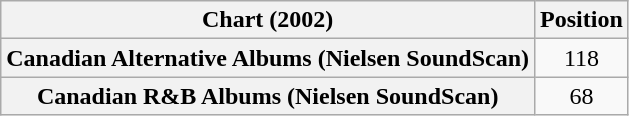<table class="wikitable plainrowheaders" style="text-align:center;">
<tr>
<th scope="col">Chart (2002)</th>
<th scope="col">Position</th>
</tr>
<tr>
<th scope="row">Canadian Alternative Albums (Nielsen SoundScan)</th>
<td>118</td>
</tr>
<tr>
<th scope="row">Canadian R&B Albums (Nielsen SoundScan)</th>
<td>68</td>
</tr>
</table>
